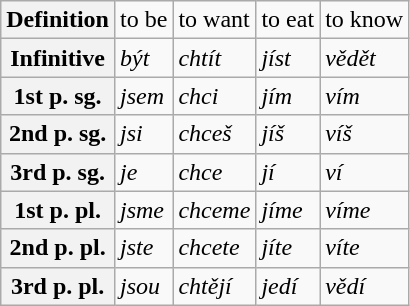<table class=wikitable>
<tr>
<th>Definition</th>
<td>to be</td>
<td>to want</td>
<td>to eat</td>
<td>to know</td>
</tr>
<tr>
<th>Infinitive</th>
<td><em>být</em></td>
<td><em>chtít</em></td>
<td><em>jíst</em></td>
<td><em>vědět</em></td>
</tr>
<tr>
<th>1st p. sg.</th>
<td><em>jsem</em></td>
<td><em>chci</em></td>
<td><em>jím</em></td>
<td><em>vím</em></td>
</tr>
<tr>
<th>2nd p. sg.</th>
<td><em>jsi</em></td>
<td><em>chceš</em></td>
<td><em>jíš</em></td>
<td><em>víš</em></td>
</tr>
<tr>
<th>3rd p. sg.</th>
<td><em>je</em></td>
<td><em>chce</em></td>
<td><em>jí</em></td>
<td><em>ví</em></td>
</tr>
<tr>
<th>1st p. pl.</th>
<td><em>jsme</em></td>
<td><em>chceme</em></td>
<td><em>jíme</em></td>
<td><em>víme</em></td>
</tr>
<tr>
<th>2nd p. pl.</th>
<td><em>jste</em></td>
<td><em>chcete</em></td>
<td><em>jíte</em></td>
<td><em>víte</em></td>
</tr>
<tr>
<th>3rd p. pl.</th>
<td><em>jsou</em></td>
<td><em>chtějí</em></td>
<td><em>jedí</em></td>
<td><em>vědí</em></td>
</tr>
</table>
